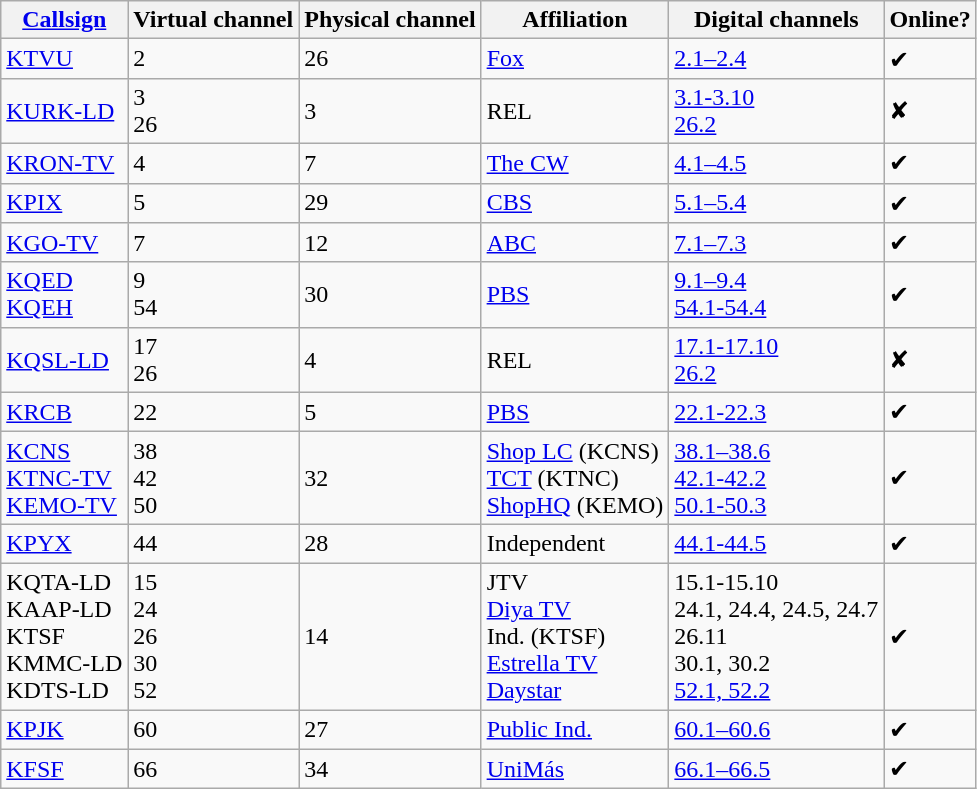<table class="wikitable sortable">
<tr>
<th><a href='#'>Callsign</a></th>
<th>Virtual channel</th>
<th>Physical channel</th>
<th>Affiliation</th>
<th>Digital channels</th>
<th>Online?</th>
</tr>
<tr>
<td><a href='#'>KTVU</a></td>
<td>2</td>
<td>26</td>
<td><a href='#'>Fox</a></td>
<td><a href='#'>2.1–2.4</a></td>
<td>✔︎</td>
</tr>
<tr>
<td><a href='#'>KURK-LD</a></td>
<td>3<br>26</td>
<td>3</td>
<td>REL</td>
<td><a href='#'>3.1-3.10</a><br><a href='#'>26.2</a></td>
<td>✘</td>
</tr>
<tr>
<td><a href='#'>KRON-TV</a></td>
<td>4</td>
<td>7</td>
<td><a href='#'>The CW</a></td>
<td><a href='#'>4.1–4.5</a></td>
<td>✔︎</td>
</tr>
<tr>
<td><a href='#'>KPIX</a></td>
<td>5</td>
<td>29</td>
<td><a href='#'>CBS</a></td>
<td><a href='#'>5.1–5.4</a></td>
<td>✔︎</td>
</tr>
<tr>
<td><a href='#'>KGO-TV</a></td>
<td>7</td>
<td>12</td>
<td><a href='#'>ABC</a></td>
<td><a href='#'>7.1–7.3</a></td>
<td>✔︎</td>
</tr>
<tr>
<td><a href='#'>KQED</a><br><a href='#'>KQEH</a></td>
<td>9<br>54</td>
<td>30</td>
<td><a href='#'>PBS</a></td>
<td><a href='#'>9.1–9.4</a><br><a href='#'>54.1-54.4</a></td>
<td>✔︎</td>
</tr>
<tr>
<td><a href='#'>KQSL-LD</a></td>
<td>17<br>26</td>
<td>4</td>
<td>REL</td>
<td><a href='#'>17.1-17.10</a><br><a href='#'>26.2</a></td>
<td>✘</td>
</tr>
<tr>
<td><a href='#'>KRCB</a></td>
<td>22</td>
<td>5</td>
<td><a href='#'>PBS</a></td>
<td><a href='#'>22.1-22.3</a></td>
<td>✔︎</td>
</tr>
<tr>
<td><a href='#'>KCNS</a><br><a href='#'>KTNC-TV</a><br><a href='#'>KEMO-TV</a></td>
<td>38<br>42<br>50</td>
<td>32</td>
<td><a href='#'>Shop LC</a> (KCNS)<br><a href='#'>TCT</a> (KTNC)<br><a href='#'>ShopHQ</a> (KEMO)</td>
<td><a href='#'>38.1–38.6</a><br><a href='#'>42.1-42.2</a><br><a href='#'>50.1-50.3</a></td>
<td>✔︎</td>
</tr>
<tr>
<td><a href='#'>KPYX</a></td>
<td>44</td>
<td>28</td>
<td>Independent</td>
<td><a href='#'>44.1-44.5</a></td>
<td>✔︎</td>
</tr>
<tr>
<td>KQTA-LD<br>KAAP-LD<br>KTSF<br>KMMC-LD<br>KDTS-LD</td>
<td>15<br>24<br>26<br>30<br>52</td>
<td>14</td>
<td>JTV<br><a href='#'>Diya TV</a><br>Ind. (KTSF)<br><a href='#'>Estrella TV</a><br><a href='#'>Daystar</a></td>
<td>15.1-15.10<br>24.1, 24.4, 24.5, 24.7<br>26.11<br>30.1, 30.2<br><a href='#'>52.1, 52.2</a></td>
<td>✔︎</td>
</tr>
<tr>
<td><a href='#'>KPJK</a></td>
<td>60</td>
<td>27</td>
<td><a href='#'>Public Ind.</a></td>
<td><a href='#'>60.1–60.6</a></td>
<td>✔︎</td>
</tr>
<tr>
<td><a href='#'>KFSF</a></td>
<td>66</td>
<td>34</td>
<td><a href='#'>UniMás</a></td>
<td><a href='#'>66.1–66.5</a></td>
<td>✔︎</td>
</tr>
</table>
